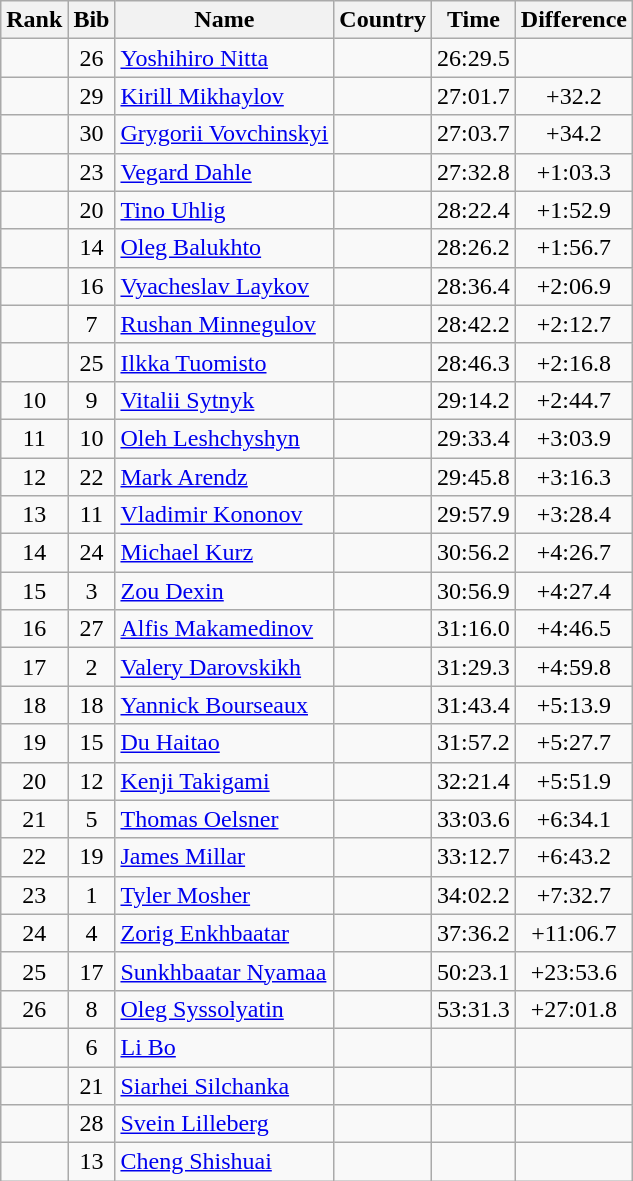<table class="wikitable sortable" style="text-align:center">
<tr>
<th>Rank</th>
<th>Bib</th>
<th>Name</th>
<th>Country</th>
<th>Time</th>
<th>Difference</th>
</tr>
<tr>
<td></td>
<td>26</td>
<td align=left><a href='#'>Yoshihiro Nitta</a></td>
<td align=left></td>
<td>26:29.5</td>
<td></td>
</tr>
<tr>
<td></td>
<td>29</td>
<td align=left><a href='#'>Kirill Mikhaylov</a></td>
<td align=left></td>
<td>27:01.7</td>
<td>+32.2</td>
</tr>
<tr>
<td></td>
<td>30</td>
<td align=left><a href='#'>Grygorii Vovchinskyi</a></td>
<td align=left></td>
<td>27:03.7</td>
<td>+34.2</td>
</tr>
<tr>
<td></td>
<td>23</td>
<td align=left><a href='#'>Vegard Dahle</a></td>
<td align=left></td>
<td>27:32.8</td>
<td>+1:03.3</td>
</tr>
<tr>
<td></td>
<td>20</td>
<td align=left><a href='#'>Tino Uhlig</a></td>
<td align=left></td>
<td>28:22.4</td>
<td>+1:52.9</td>
</tr>
<tr>
<td></td>
<td>14</td>
<td align=left><a href='#'>Oleg Balukhto</a></td>
<td align=left></td>
<td>28:26.2</td>
<td>+1:56.7</td>
</tr>
<tr>
<td></td>
<td>16</td>
<td align=left><a href='#'>Vyacheslav Laykov</a></td>
<td align=left></td>
<td>28:36.4</td>
<td>+2:06.9</td>
</tr>
<tr>
<td></td>
<td>7</td>
<td align=left><a href='#'>Rushan Minnegulov</a></td>
<td align=left></td>
<td>28:42.2</td>
<td>+2:12.7</td>
</tr>
<tr>
<td></td>
<td>25</td>
<td align=left><a href='#'>Ilkka Tuomisto</a></td>
<td align=left></td>
<td>28:46.3</td>
<td>+2:16.8</td>
</tr>
<tr>
<td>10</td>
<td>9</td>
<td align=left><a href='#'>Vitalii Sytnyk</a></td>
<td align=left></td>
<td>29:14.2</td>
<td>+2:44.7</td>
</tr>
<tr>
<td>11</td>
<td>10</td>
<td align=left><a href='#'>Oleh Leshchyshyn</a></td>
<td align=left></td>
<td>29:33.4</td>
<td>+3:03.9</td>
</tr>
<tr>
<td>12</td>
<td>22</td>
<td align=left><a href='#'>Mark Arendz</a></td>
<td align=left></td>
<td>29:45.8</td>
<td>+3:16.3</td>
</tr>
<tr>
<td>13</td>
<td>11</td>
<td align=left><a href='#'>Vladimir Kononov</a></td>
<td align=left></td>
<td>29:57.9</td>
<td>+3:28.4</td>
</tr>
<tr>
<td>14</td>
<td>24</td>
<td align=left><a href='#'>Michael Kurz</a></td>
<td align=left></td>
<td>30:56.2</td>
<td>+4:26.7</td>
</tr>
<tr>
<td>15</td>
<td>3</td>
<td align=left><a href='#'>Zou Dexin</a></td>
<td align=left></td>
<td>30:56.9</td>
<td>+4:27.4</td>
</tr>
<tr>
<td>16</td>
<td>27</td>
<td align=left><a href='#'>Alfis Makamedinov</a></td>
<td align=left></td>
<td>31:16.0</td>
<td>+4:46.5</td>
</tr>
<tr>
<td>17</td>
<td>2</td>
<td align=left><a href='#'>Valery Darovskikh</a></td>
<td align=left></td>
<td>31:29.3</td>
<td>+4:59.8</td>
</tr>
<tr>
<td>18</td>
<td>18</td>
<td align=left><a href='#'>Yannick Bourseaux</a></td>
<td align=left></td>
<td>31:43.4</td>
<td>+5:13.9</td>
</tr>
<tr>
<td>19</td>
<td>15</td>
<td align=left><a href='#'>Du Haitao</a></td>
<td align=left></td>
<td>31:57.2</td>
<td>+5:27.7</td>
</tr>
<tr>
<td>20</td>
<td>12</td>
<td align=left><a href='#'>Kenji Takigami</a></td>
<td align=left></td>
<td>32:21.4</td>
<td>+5:51.9</td>
</tr>
<tr>
<td>21</td>
<td>5</td>
<td align=left><a href='#'>Thomas Oelsner</a></td>
<td align=left></td>
<td>33:03.6</td>
<td>+6:34.1</td>
</tr>
<tr>
<td>22</td>
<td>19</td>
<td align=left><a href='#'>James Millar</a></td>
<td align=left></td>
<td>33:12.7</td>
<td>+6:43.2</td>
</tr>
<tr>
<td>23</td>
<td>1</td>
<td align=left><a href='#'>Tyler Mosher</a></td>
<td align=left></td>
<td>34:02.2</td>
<td>+7:32.7</td>
</tr>
<tr>
<td>24</td>
<td>4</td>
<td align=left><a href='#'>Zorig Enkhbaatar</a></td>
<td align=left></td>
<td>37:36.2</td>
<td>+11:06.7</td>
</tr>
<tr>
<td>25</td>
<td>17</td>
<td align=left><a href='#'>Sunkhbaatar Nyamaa</a></td>
<td align=left></td>
<td>50:23.1</td>
<td>+23:53.6</td>
</tr>
<tr>
<td>26</td>
<td>8</td>
<td align=left><a href='#'>Oleg Syssolyatin</a></td>
<td align=left></td>
<td>53:31.3</td>
<td>+27:01.8</td>
</tr>
<tr>
<td></td>
<td>6</td>
<td align=left><a href='#'>Li Bo</a></td>
<td align=left></td>
<td></td>
<td></td>
</tr>
<tr>
<td></td>
<td>21</td>
<td align=left><a href='#'>Siarhei Silchanka</a></td>
<td align=left></td>
<td></td>
<td></td>
</tr>
<tr>
<td></td>
<td>28</td>
<td align=left><a href='#'>Svein Lilleberg</a></td>
<td align=left></td>
<td></td>
<td></td>
</tr>
<tr>
<td></td>
<td>13</td>
<td align=left><a href='#'>Cheng Shishuai</a></td>
<td align=left></td>
<td></td>
<td></td>
</tr>
</table>
